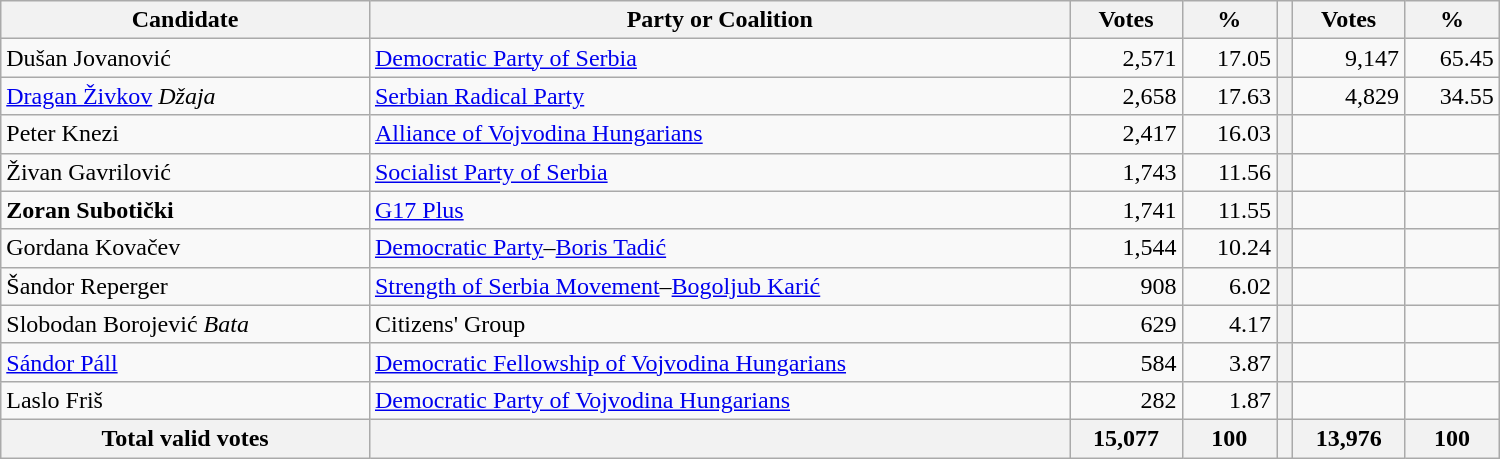<table style="width:1000px;" class="wikitable">
<tr>
<th>Candidate</th>
<th>Party or Coalition</th>
<th>Votes</th>
<th>%</th>
<th></th>
<th>Votes</th>
<th>%</th>
</tr>
<tr>
<td align="left">Dušan Jovanović</td>
<td align="left"><a href='#'>Democratic Party of Serbia</a></td>
<td align="right">2,571</td>
<td align="right">17.05</td>
<th align="left"></th>
<td align="right">9,147</td>
<td align="right">65.45</td>
</tr>
<tr>
<td align="left"><a href='#'>Dragan Živkov</a> <em>Džaja</em></td>
<td align="left"><a href='#'>Serbian Radical Party</a></td>
<td align="right">2,658</td>
<td align="right">17.63</td>
<th align="left"></th>
<td align="right">4,829</td>
<td align="right">34.55</td>
</tr>
<tr>
<td align="left">Peter Knezi</td>
<td align="left"><a href='#'>Alliance of Vojvodina Hungarians</a></td>
<td align="right">2,417</td>
<td align="right">16.03</td>
<th align="left"></th>
<td align="right"></td>
<td align="right"></td>
</tr>
<tr>
<td align="left">Živan Gavrilović</td>
<td align="left"><a href='#'>Socialist Party of Serbia</a></td>
<td align="right">1,743</td>
<td align="right">11.56</td>
<th align="left"></th>
<td align="right"></td>
<td align="right"></td>
</tr>
<tr>
<td align="left"><strong>Zoran Subotički</strong></td>
<td align="left"><a href='#'>G17 Plus</a></td>
<td align="right">1,741</td>
<td align="right">11.55</td>
<th align="left"></th>
<td align="right"></td>
<td align="right"></td>
</tr>
<tr>
<td align="left">Gordana Kovačev</td>
<td align="left"><a href='#'>Democratic Party</a>–<a href='#'>Boris Tadić</a></td>
<td align="right">1,544</td>
<td align="right">10.24</td>
<th align="left"></th>
<td align="right"></td>
<td align="right"></td>
</tr>
<tr>
<td align="left">Šandor Reperger</td>
<td align="left"><a href='#'>Strength of Serbia Movement</a>–<a href='#'>Bogoljub Karić</a></td>
<td align="right">908</td>
<td align="right">6.02</td>
<th align="left"></th>
<td align="right"></td>
<td align="right"></td>
</tr>
<tr>
<td align="left">Slobodan Borojević <em>Bata</em></td>
<td align="left">Citizens' Group</td>
<td align="right">629</td>
<td align="right">4.17</td>
<th align="left"></th>
<td align="right"></td>
<td align="right"></td>
</tr>
<tr>
<td align="left"><a href='#'>Sándor Páll</a></td>
<td align="left"><a href='#'>Democratic Fellowship of Vojvodina Hungarians</a></td>
<td align="right">584</td>
<td align="right">3.87</td>
<th align="left"></th>
<td align="right"></td>
<td align="right"></td>
</tr>
<tr>
<td align="left">Laslo Friš</td>
<td align="left"><a href='#'>Democratic Party of Vojvodina Hungarians</a></td>
<td align="right">282</td>
<td align="right">1.87</td>
<th align="left"></th>
<td align="right"></td>
<td align="right"></td>
</tr>
<tr>
<th align="left">Total valid votes</th>
<th align="left"></th>
<th align="right">15,077</th>
<th align="right">100</th>
<th align="left"></th>
<th align="right">13,976</th>
<th align="right">100</th>
</tr>
</table>
